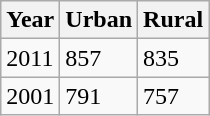<table class="wikitable sortable">
<tr>
<th>Year</th>
<th>Urban</th>
<th>Rural</th>
</tr>
<tr>
<td>2011</td>
<td>857</td>
<td>835</td>
</tr>
<tr>
<td>2001</td>
<td>791</td>
<td>757</td>
</tr>
</table>
